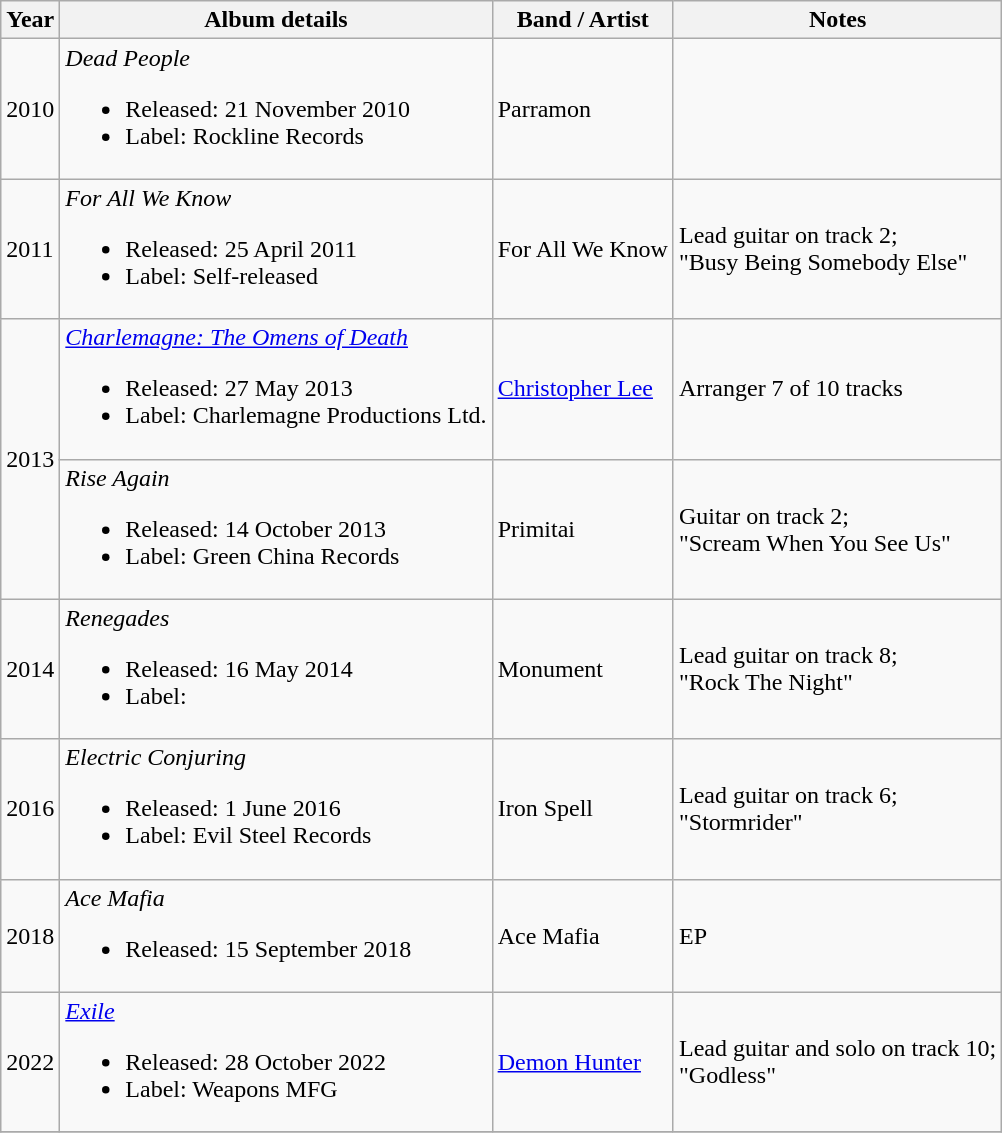<table class="wikitable">
<tr>
<th>Year</th>
<th>Album details</th>
<th>Band / Artist</th>
<th>Notes</th>
</tr>
<tr>
<td>2010</td>
<td><em>Dead People</em><br><ul><li>Released: 21 November 2010</li><li>Label: Rockline Records</li></ul></td>
<td>Parramon</td>
<td></td>
</tr>
<tr>
<td>2011</td>
<td><em>For All We Know</em><br><ul><li>Released: 25 April 2011</li><li>Label: Self-released</li></ul></td>
<td>For All We Know</td>
<td>Lead guitar on track 2;<br>"Busy Being Somebody Else"</td>
</tr>
<tr>
<td rowspan=2>2013</td>
<td><em><a href='#'>Charlemagne: The Omens of Death</a></em><br><ul><li>Released: 27 May 2013</li><li>Label: Charlemagne Productions Ltd.</li></ul></td>
<td><a href='#'>Christopher Lee</a></td>
<td>Arranger 7 of 10 tracks</td>
</tr>
<tr>
<td><em>Rise Again</em><br><ul><li>Released: 14 October 2013</li><li>Label: Green China Records</li></ul></td>
<td>Primitai</td>
<td>Guitar on track 2;<br>"Scream When You See Us"</td>
</tr>
<tr>
<td>2014</td>
<td><em>Renegades</em><br><ul><li>Released: 16 May 2014</li><li>Label:</li></ul></td>
<td>Monument</td>
<td>Lead guitar on track 8;<br>"Rock The Night"</td>
</tr>
<tr>
<td>2016</td>
<td><em>Electric Conjuring</em><br><ul><li>Released: 1 June 2016</li><li>Label: Evil Steel Records</li></ul></td>
<td>Iron Spell</td>
<td>Lead guitar on track 6;<br>"Stormrider"</td>
</tr>
<tr>
<td>2018</td>
<td><em>Ace Mafia</em><br><ul><li>Released: 15 September 2018</li></ul></td>
<td>Ace Mafia</td>
<td>EP</td>
</tr>
<tr>
<td>2022</td>
<td><em><a href='#'>Exile</a></em><br><ul><li>Released: 28 October 2022</li><li>Label: Weapons MFG</li></ul></td>
<td><a href='#'>Demon Hunter</a></td>
<td>Lead guitar and solo on track 10;<br>"Godless"</td>
</tr>
<tr>
</tr>
</table>
